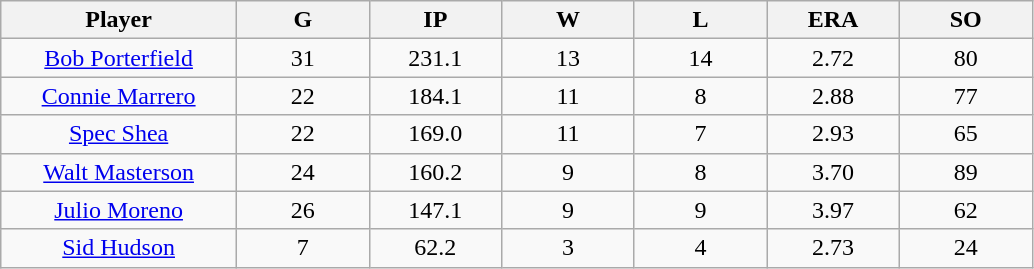<table class="wikitable sortable">
<tr>
<th bgcolor="#DDDDFF" width="16%">Player</th>
<th bgcolor="#DDDDFF" width="9%">G</th>
<th bgcolor="#DDDDFF" width="9%">IP</th>
<th bgcolor="#DDDDFF" width="9%">W</th>
<th bgcolor="#DDDDFF" width="9%">L</th>
<th bgcolor="#DDDDFF" width="9%">ERA</th>
<th bgcolor="#DDDDFF" width="9%">SO</th>
</tr>
<tr align="center">
<td><a href='#'>Bob Porterfield</a></td>
<td>31</td>
<td>231.1</td>
<td>13</td>
<td>14</td>
<td>2.72</td>
<td>80</td>
</tr>
<tr align="center">
<td><a href='#'>Connie Marrero</a></td>
<td>22</td>
<td>184.1</td>
<td>11</td>
<td>8</td>
<td>2.88</td>
<td>77</td>
</tr>
<tr align="center">
<td><a href='#'>Spec Shea</a></td>
<td>22</td>
<td>169.0</td>
<td>11</td>
<td>7</td>
<td>2.93</td>
<td>65</td>
</tr>
<tr align="center">
<td><a href='#'>Walt Masterson</a></td>
<td>24</td>
<td>160.2</td>
<td>9</td>
<td>8</td>
<td>3.70</td>
<td>89</td>
</tr>
<tr align="center">
<td><a href='#'>Julio Moreno</a></td>
<td>26</td>
<td>147.1</td>
<td>9</td>
<td>9</td>
<td>3.97</td>
<td>62</td>
</tr>
<tr align="center">
<td><a href='#'>Sid Hudson</a></td>
<td>7</td>
<td>62.2</td>
<td>3</td>
<td>4</td>
<td>2.73</td>
<td>24</td>
</tr>
</table>
